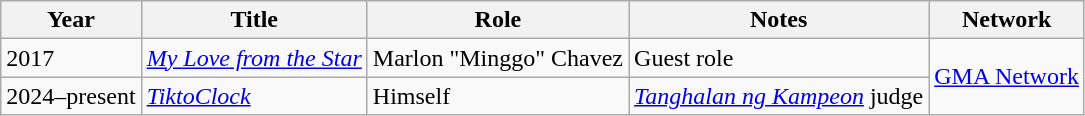<table class="wikitable">
<tr>
<th>Year</th>
<th>Title</th>
<th>Role</th>
<th>Notes</th>
<th>Network</th>
</tr>
<tr>
<td>2017</td>
<td><em><a href='#'>My Love from the Star</a></em></td>
<td>Marlon "Minggo" Chavez</td>
<td>Guest role</td>
<td rowspan="2"><a href='#'>GMA Network</a></td>
</tr>
<tr>
<td>2024–present</td>
<td><em><a href='#'>TiktoClock</a></em></td>
<td>Himself</td>
<td><em><a href='#'>Tanghalan ng Kampeon</a></em> judge</td>
</tr>
</table>
